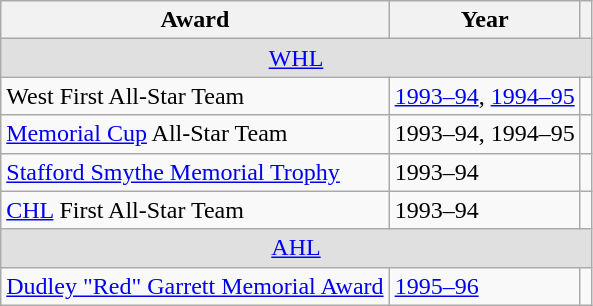<table class="wikitable">
<tr>
<th>Award</th>
<th>Year</th>
<th></th>
</tr>
<tr ALIGN="center" bgcolor="#e0e0e0">
<td colspan="3"><a href='#'>WHL</a></td>
</tr>
<tr>
<td>West First All-Star Team</td>
<td><a href='#'>1993–94</a>, <a href='#'>1994–95</a></td>
<td></td>
</tr>
<tr>
<td><a href='#'>Memorial Cup</a> All-Star Team</td>
<td>1993–94, 1994–95</td>
<td></td>
</tr>
<tr>
<td><a href='#'>Stafford Smythe Memorial Trophy</a></td>
<td>1993–94</td>
<td></td>
</tr>
<tr>
<td><a href='#'>CHL</a> First All-Star Team</td>
<td>1993–94</td>
<td></td>
</tr>
<tr ALIGN="center" bgcolor="#e0e0e0">
<td colspan="3"><a href='#'>AHL</a></td>
</tr>
<tr>
<td><a href='#'>Dudley "Red" Garrett Memorial Award</a></td>
<td><a href='#'>1995–96</a></td>
<td></td>
</tr>
</table>
